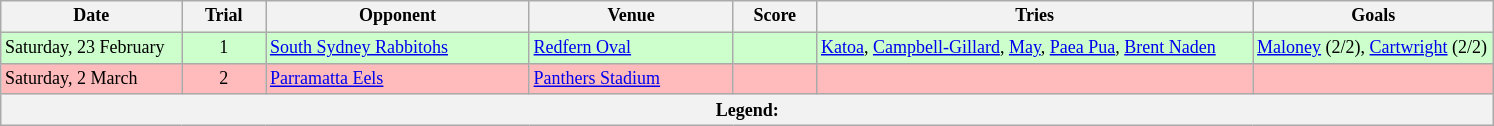<table style="font-size:75%;" class="wikitable">
<tr>
<th style="width:115px;">Date</th>
<th style="width:50px;">Trial</th>
<th style="width:170px;">Opponent</th>
<th style="width:130px;">Venue</th>
<th style="width:50px;">Score</th>
<th style="width:285px;">Tries</th>
<th style="width:155px;">Goals</th>
</tr>
<tr style="background:#cfc;">
<td>Saturday, 23 February</td>
<td style="text-align:center;">1</td>
<td> <a href='#'>South Sydney Rabbitohs</a></td>
<td><a href='#'>Redfern Oval</a></td>
<td style="text-align:center;"></td>
<td><a href='#'>Katoa</a>, <a href='#'>Campbell-Gillard</a>, <a href='#'>May</a>, <a href='#'>Paea Pua</a>, <a href='#'>Brent Naden</a></td>
<td><a href='#'>Maloney</a> (2/2), <a href='#'>Cartwright</a> (2/2)</td>
</tr>
<tr style="background:#fbb;">
<td>Saturday, 2 March</td>
<td style="text-align:center;">2</td>
<td> <a href='#'>Parramatta Eels</a></td>
<td><a href='#'>Panthers Stadium</a></td>
<td style="text-align:center;"></td>
<td></td>
<td></td>
</tr>
<tr>
<th colspan="7"><strong>Legend</strong>:   </th>
</tr>
</table>
